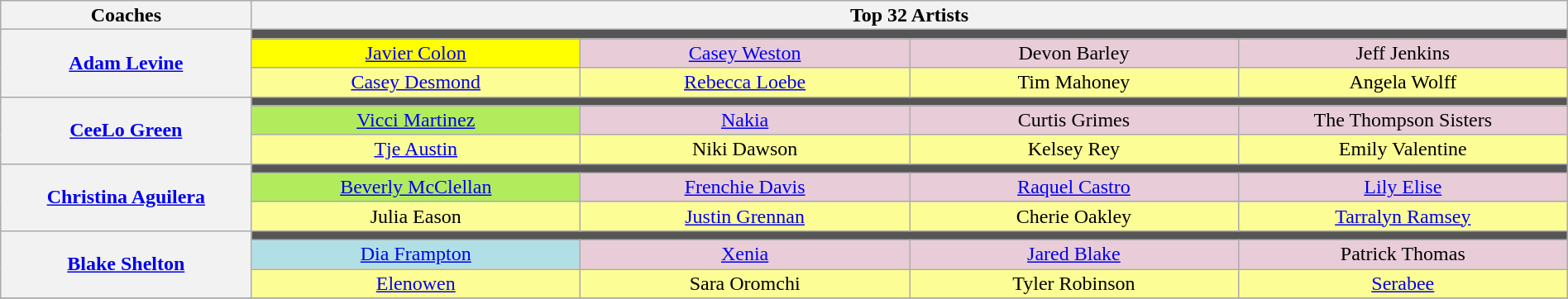<table class="wikitable" style="text-align:center; line-height:16px; width:100%;">
<tr>
<th width="16%">Coaches</th>
<th width="84%" colspan="10">Top 32 Artists</th>
</tr>
<tr>
<th rowspan="3"><a href='#'>Adam Levine</a></th>
<td colspan="4" style="background:#555555;"></td>
</tr>
<tr>
<td style="background:yellow"><a href='#'>Javier Colon</a></td>
<td style="background:#E8CCD7" width="21%"><a href='#'>Casey Weston</a></td>
<td style="background:#E8CCD7" width="21%">Devon Barley</td>
<td style="background:#E8CCD7" width="21%">Jeff Jenkins</td>
</tr>
<tr>
<td style="background:#FDFD96" width="21%"><a href='#'>Casey Desmond</a></td>
<td style="background:#FDFD96" width="21%"><a href='#'>Rebecca Loebe</a></td>
<td style="background:#FDFD96" width="21%">Tim Mahoney</td>
<td style="background:#FDFD96" width="21%">Angela Wolff</td>
</tr>
<tr>
<th rowspan="3"><a href='#'>CeeLo Green</a></th>
<td colspan="4" style="background:#555555;"></td>
</tr>
<tr>
<td style="background:#B2EC5D;" width="21%"><a href='#'>Vicci Martinez</a></td>
<td style="background:#E8CCD7;" width="21%"><a href='#'>Nakia</a></td>
<td style="background:#E8CCD7;" width="21%">Curtis Grimes</td>
<td style="background:#E8CCD7;" width="21%">The Thompson Sisters</td>
</tr>
<tr>
<td style="background:#FDFD96" width="21%"><a href='#'>Tje Austin</a></td>
<td style="background:#FDFD96" width="21%">Niki Dawson</td>
<td style="background:#FDFD96" width="21%">Kelsey Rey</td>
<td style="background:#FDFD96" width="21%">Emily Valentine</td>
</tr>
<tr>
<th rowspan="3"><a href='#'>Christina Aguilera</a></th>
<td colspan="4" style="background:#555555;"></td>
</tr>
<tr>
<td style="background:#B2EC5D;" width="21%"><a href='#'>Beverly McClellan</a></td>
<td style="background:#E8CCD7;" width="21%"><a href='#'>Frenchie Davis</a></td>
<td style="background:#E8CCD7;" width="21%"><a href='#'>Raquel Castro</a></td>
<td style="background:#E8CCD7;" width="21%"><a href='#'>Lily Elise</a></td>
</tr>
<tr>
<td style="background:#FDFD96" width="21%">Julia Eason</td>
<td style="background:#FDFD96" width="21%"><a href='#'>Justin Grennan</a></td>
<td style="background:#FDFD96" width="21%">Cherie Oakley</td>
<td style="background:#FDFD96" width="21%"><a href='#'>Tarralyn Ramsey</a></td>
</tr>
<tr>
<th rowspan="3"><a href='#'>Blake Shelton</a></th>
<td colspan="4" style="background:#555555;"></td>
</tr>
<tr>
<td style="background:#B0E0E6" width="21%"><a href='#'>Dia Frampton</a></td>
<td style="background:#E8CCD7" width="21%"><a href='#'>Xenia</a></td>
<td style="background:#E8CCD7" width="21%"><a href='#'>Jared Blake</a></td>
<td style="background:#E8CCD7" width="21%">Patrick Thomas</td>
</tr>
<tr>
<td style="background:#FDFD96" width="21%"><a href='#'>Elenowen</a></td>
<td style="background:#FDFD96" width="21%">Sara Oromchi</td>
<td style="background:#FDFD96" width="21%">Tyler Robinson</td>
<td style="background:#FDFD96" width="21%"><a href='#'>Serabee</a></td>
</tr>
<tr>
</tr>
</table>
